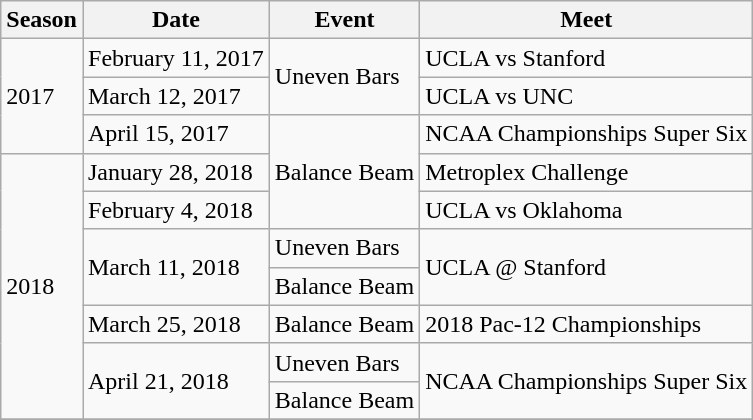<table class="wikitable">
<tr>
<th>Season</th>
<th>Date</th>
<th>Event</th>
<th>Meet</th>
</tr>
<tr>
<td rowspan="3">2017</td>
<td>February 11, 2017</td>
<td rowspan="2">Uneven Bars</td>
<td>UCLA vs Stanford</td>
</tr>
<tr>
<td>March 12, 2017</td>
<td>UCLA vs UNC</td>
</tr>
<tr>
<td>April 15, 2017</td>
<td rowspan="3">Balance Beam</td>
<td>NCAA Championships Super Six</td>
</tr>
<tr>
<td rowspan="7">2018</td>
<td>January 28, 2018</td>
<td>Metroplex Challenge</td>
</tr>
<tr>
<td>February 4, 2018</td>
<td>UCLA vs Oklahoma</td>
</tr>
<tr>
<td rowspan="2">March 11, 2018</td>
<td>Uneven Bars</td>
<td rowspan="2">UCLA @ Stanford</td>
</tr>
<tr>
<td>Balance Beam</td>
</tr>
<tr>
<td>March 25, 2018</td>
<td>Balance Beam</td>
<td>2018 Pac-12 Championships</td>
</tr>
<tr>
<td rowspan="2">April 21, 2018</td>
<td>Uneven Bars</td>
<td rowspan="2">NCAA Championships Super Six</td>
</tr>
<tr>
<td>Balance Beam</td>
</tr>
<tr>
</tr>
</table>
